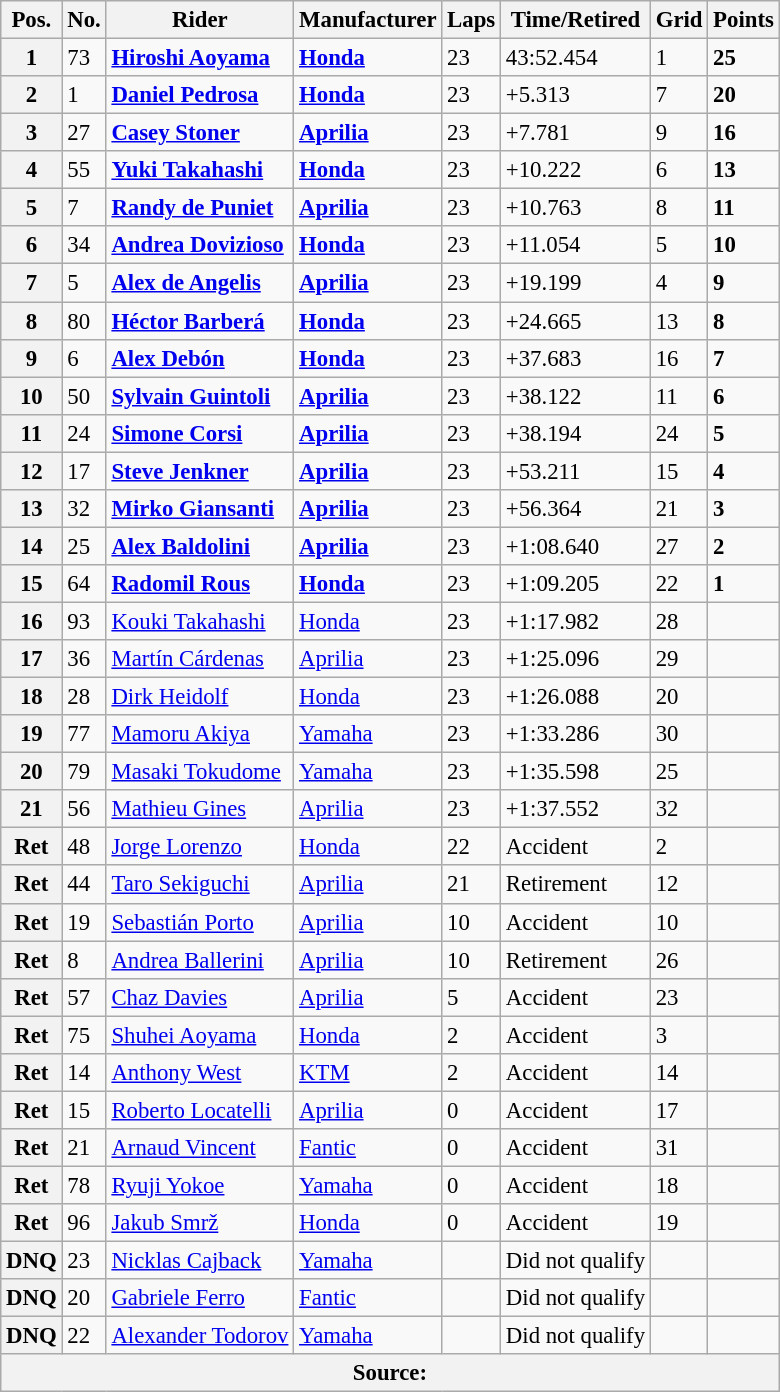<table class="wikitable" style="font-size: 95%;">
<tr>
<th>Pos.</th>
<th>No.</th>
<th>Rider</th>
<th>Manufacturer</th>
<th>Laps</th>
<th>Time/Retired</th>
<th>Grid</th>
<th>Points</th>
</tr>
<tr>
<th>1</th>
<td>73</td>
<td> <strong><a href='#'>Hiroshi Aoyama</a></strong></td>
<td><strong><a href='#'>Honda</a></strong></td>
<td>23</td>
<td>43:52.454</td>
<td>1</td>
<td><strong>25</strong></td>
</tr>
<tr>
<th>2</th>
<td>1</td>
<td> <strong><a href='#'>Daniel Pedrosa</a></strong></td>
<td><strong><a href='#'>Honda</a></strong></td>
<td>23</td>
<td>+5.313</td>
<td>7</td>
<td><strong>20</strong></td>
</tr>
<tr>
<th>3</th>
<td>27</td>
<td> <strong><a href='#'>Casey Stoner</a></strong></td>
<td><strong><a href='#'>Aprilia</a></strong></td>
<td>23</td>
<td>+7.781</td>
<td>9</td>
<td><strong>16</strong></td>
</tr>
<tr>
<th>4</th>
<td>55</td>
<td> <strong><a href='#'>Yuki Takahashi</a></strong></td>
<td><strong><a href='#'>Honda</a></strong></td>
<td>23</td>
<td>+10.222</td>
<td>6</td>
<td><strong>13</strong></td>
</tr>
<tr>
<th>5</th>
<td>7</td>
<td> <strong><a href='#'>Randy de Puniet</a></strong></td>
<td><strong><a href='#'>Aprilia</a></strong></td>
<td>23</td>
<td>+10.763</td>
<td>8</td>
<td><strong>11</strong></td>
</tr>
<tr>
<th>6</th>
<td>34</td>
<td> <strong><a href='#'>Andrea Dovizioso</a></strong></td>
<td><strong><a href='#'>Honda</a></strong></td>
<td>23</td>
<td>+11.054</td>
<td>5</td>
<td><strong>10</strong></td>
</tr>
<tr>
<th>7</th>
<td>5</td>
<td> <strong><a href='#'>Alex de Angelis</a></strong></td>
<td><strong><a href='#'>Aprilia</a></strong></td>
<td>23</td>
<td>+19.199</td>
<td>4</td>
<td><strong>9</strong></td>
</tr>
<tr>
<th>8</th>
<td>80</td>
<td> <strong><a href='#'>Héctor Barberá</a></strong></td>
<td><strong><a href='#'>Honda</a></strong></td>
<td>23</td>
<td>+24.665</td>
<td>13</td>
<td><strong>8</strong></td>
</tr>
<tr>
<th>9</th>
<td>6</td>
<td> <strong><a href='#'>Alex Debón</a></strong></td>
<td><strong><a href='#'>Honda</a></strong></td>
<td>23</td>
<td>+37.683</td>
<td>16</td>
<td><strong>7</strong></td>
</tr>
<tr>
<th>10</th>
<td>50</td>
<td> <strong><a href='#'>Sylvain Guintoli</a></strong></td>
<td><strong><a href='#'>Aprilia</a></strong></td>
<td>23</td>
<td>+38.122</td>
<td>11</td>
<td><strong>6</strong></td>
</tr>
<tr>
<th>11</th>
<td>24</td>
<td> <strong><a href='#'>Simone Corsi</a></strong></td>
<td><strong><a href='#'>Aprilia</a></strong></td>
<td>23</td>
<td>+38.194</td>
<td>24</td>
<td><strong>5</strong></td>
</tr>
<tr>
<th>12</th>
<td>17</td>
<td> <strong><a href='#'>Steve Jenkner</a></strong></td>
<td><strong><a href='#'>Aprilia</a></strong></td>
<td>23</td>
<td>+53.211</td>
<td>15</td>
<td><strong>4</strong></td>
</tr>
<tr>
<th>13</th>
<td>32</td>
<td> <strong><a href='#'>Mirko Giansanti</a></strong></td>
<td><strong><a href='#'>Aprilia</a></strong></td>
<td>23</td>
<td>+56.364</td>
<td>21</td>
<td><strong>3</strong></td>
</tr>
<tr>
<th>14</th>
<td>25</td>
<td> <strong><a href='#'>Alex Baldolini</a></strong></td>
<td><strong><a href='#'>Aprilia</a></strong></td>
<td>23</td>
<td>+1:08.640</td>
<td>27</td>
<td><strong>2</strong></td>
</tr>
<tr>
<th>15</th>
<td>64</td>
<td> <strong><a href='#'>Radomil Rous</a></strong></td>
<td><strong><a href='#'>Honda</a></strong></td>
<td>23</td>
<td>+1:09.205</td>
<td>22</td>
<td><strong>1</strong></td>
</tr>
<tr>
<th>16</th>
<td>93</td>
<td> <a href='#'>Kouki Takahashi</a></td>
<td><a href='#'>Honda</a></td>
<td>23</td>
<td>+1:17.982</td>
<td>28</td>
<td></td>
</tr>
<tr>
<th>17</th>
<td>36</td>
<td> <a href='#'>Martín Cárdenas</a></td>
<td><a href='#'>Aprilia</a></td>
<td>23</td>
<td>+1:25.096</td>
<td>29</td>
<td></td>
</tr>
<tr>
<th>18</th>
<td>28</td>
<td> <a href='#'>Dirk Heidolf</a></td>
<td><a href='#'>Honda</a></td>
<td>23</td>
<td>+1:26.088</td>
<td>20</td>
<td></td>
</tr>
<tr>
<th>19</th>
<td>77</td>
<td> <a href='#'>Mamoru Akiya</a></td>
<td><a href='#'>Yamaha</a></td>
<td>23</td>
<td>+1:33.286</td>
<td>30</td>
<td></td>
</tr>
<tr>
<th>20</th>
<td>79</td>
<td> <a href='#'>Masaki Tokudome</a></td>
<td><a href='#'>Yamaha</a></td>
<td>23</td>
<td>+1:35.598</td>
<td>25</td>
<td></td>
</tr>
<tr>
<th>21</th>
<td>56</td>
<td> <a href='#'>Mathieu Gines</a></td>
<td><a href='#'>Aprilia</a></td>
<td>23</td>
<td>+1:37.552</td>
<td>32</td>
<td></td>
</tr>
<tr>
<th>Ret</th>
<td>48</td>
<td> <a href='#'>Jorge Lorenzo</a></td>
<td><a href='#'>Honda</a></td>
<td>22</td>
<td>Accident</td>
<td>2</td>
<td></td>
</tr>
<tr>
<th>Ret</th>
<td>44</td>
<td> <a href='#'>Taro Sekiguchi</a></td>
<td><a href='#'>Aprilia</a></td>
<td>21</td>
<td>Retirement</td>
<td>12</td>
<td></td>
</tr>
<tr>
<th>Ret</th>
<td>19</td>
<td> <a href='#'>Sebastián Porto</a></td>
<td><a href='#'>Aprilia</a></td>
<td>10</td>
<td>Accident</td>
<td>10</td>
<td></td>
</tr>
<tr>
<th>Ret</th>
<td>8</td>
<td> <a href='#'>Andrea Ballerini</a></td>
<td><a href='#'>Aprilia</a></td>
<td>10</td>
<td>Retirement</td>
<td>26</td>
<td></td>
</tr>
<tr>
<th>Ret</th>
<td>57</td>
<td> <a href='#'>Chaz Davies</a></td>
<td><a href='#'>Aprilia</a></td>
<td>5</td>
<td>Accident</td>
<td>23</td>
<td></td>
</tr>
<tr>
<th>Ret</th>
<td>75</td>
<td> <a href='#'>Shuhei Aoyama</a></td>
<td><a href='#'>Honda</a></td>
<td>2</td>
<td>Accident</td>
<td>3</td>
<td></td>
</tr>
<tr>
<th>Ret</th>
<td>14</td>
<td> <a href='#'>Anthony West</a></td>
<td><a href='#'>KTM</a></td>
<td>2</td>
<td>Accident</td>
<td>14</td>
<td></td>
</tr>
<tr>
<th>Ret</th>
<td>15</td>
<td> <a href='#'>Roberto Locatelli</a></td>
<td><a href='#'>Aprilia</a></td>
<td>0</td>
<td>Accident</td>
<td>17</td>
<td></td>
</tr>
<tr>
<th>Ret</th>
<td>21</td>
<td> <a href='#'>Arnaud Vincent</a></td>
<td><a href='#'>Fantic</a></td>
<td>0</td>
<td>Accident</td>
<td>31</td>
<td></td>
</tr>
<tr>
<th>Ret</th>
<td>78</td>
<td> <a href='#'>Ryuji Yokoe</a></td>
<td><a href='#'>Yamaha</a></td>
<td>0</td>
<td>Accident</td>
<td>18</td>
<td></td>
</tr>
<tr>
<th>Ret</th>
<td>96</td>
<td> <a href='#'>Jakub Smrž</a></td>
<td><a href='#'>Honda</a></td>
<td>0</td>
<td>Accident</td>
<td>19</td>
<td></td>
</tr>
<tr>
<th>DNQ</th>
<td>23</td>
<td> <a href='#'>Nicklas Cajback</a></td>
<td><a href='#'>Yamaha</a></td>
<td></td>
<td>Did not qualify</td>
<td></td>
<td></td>
</tr>
<tr>
<th>DNQ</th>
<td>20</td>
<td> <a href='#'>Gabriele Ferro</a></td>
<td><a href='#'>Fantic</a></td>
<td></td>
<td>Did not qualify</td>
<td></td>
<td></td>
</tr>
<tr>
<th>DNQ</th>
<td>22</td>
<td> <a href='#'>Alexander Todorov</a></td>
<td><a href='#'>Yamaha</a></td>
<td></td>
<td>Did not qualify</td>
<td></td>
<td></td>
</tr>
<tr>
<th colspan=8>Source: </th>
</tr>
</table>
